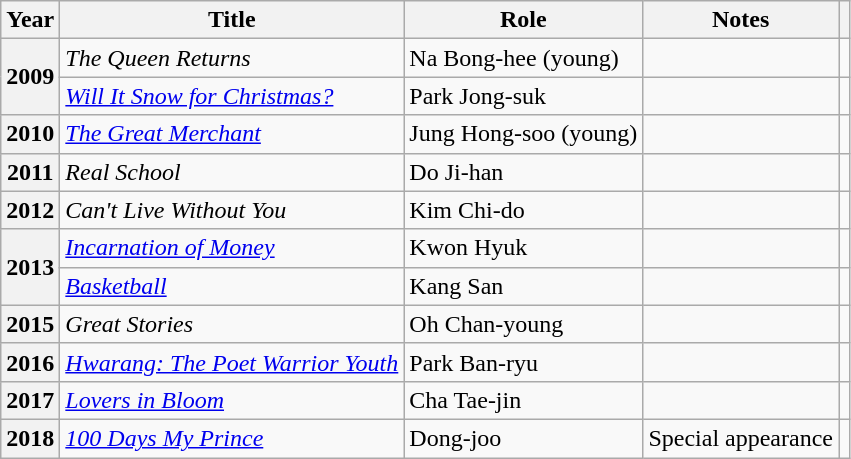<table class="wikitable sortable plainrowheaders">
<tr>
<th scope="col">Year</th>
<th scope="col">Title</th>
<th scope="col">Role</th>
<th scope="col" class="unsortable">Notes</th>
<th scope="col" class="unsortable"></th>
</tr>
<tr>
<th scope="row"  rowspan=2>2009</th>
<td><em>The Queen Returns</em></td>
<td>Na Bong-hee (young)</td>
<td></td>
<td></td>
</tr>
<tr>
<td><em><a href='#'>Will It Snow for Christmas?</a></em></td>
<td>Park Jong-suk</td>
<td></td>
<td></td>
</tr>
<tr>
<th scope="row">2010</th>
<td><em><a href='#'>The Great Merchant</a></em></td>
<td>Jung Hong-soo (young)</td>
<td></td>
<td></td>
</tr>
<tr>
<th scope="row">2011</th>
<td><em>Real School</em></td>
<td>Do Ji-han</td>
<td></td>
<td></td>
</tr>
<tr>
<th scope="row">2012</th>
<td><em>Can't Live Without You</em></td>
<td>Kim Chi-do</td>
<td></td>
<td style="text-align:center"></td>
</tr>
<tr>
<th scope="row" rowspan="2">2013</th>
<td><em><a href='#'>Incarnation of Money</a></em></td>
<td>Kwon Hyuk</td>
<td></td>
<td></td>
</tr>
<tr>
<td><em><a href='#'>Basketball</a></em></td>
<td>Kang San</td>
<td></td>
<td style="text-align:center"></td>
</tr>
<tr>
<th scope="row">2015</th>
<td><em>Great Stories</em></td>
<td>Oh Chan-young</td>
<td></td>
<td></td>
</tr>
<tr>
<th scope="row">2016</th>
<td><em><a href='#'>Hwarang: The Poet Warrior Youth</a></em></td>
<td>Park Ban-ryu</td>
<td></td>
<td style="text-align:center"></td>
</tr>
<tr>
<th scope="row">2017</th>
<td><em><a href='#'>Lovers in Bloom</a></em></td>
<td>Cha Tae-jin</td>
<td></td>
<td style="text-align:center"></td>
</tr>
<tr>
<th scope="row">2018</th>
<td><em><a href='#'>100 Days My Prince</a></em></td>
<td>Dong-joo</td>
<td>Special appearance</td>
<td style="text-align:center"></td>
</tr>
</table>
